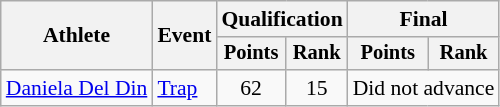<table class="wikitable" style="font-size:90%">
<tr>
<th rowspan="2">Athlete</th>
<th rowspan="2">Event</th>
<th colspan=2>Qualification</th>
<th colspan=2>Final</th>
</tr>
<tr style="font-size:95%">
<th>Points</th>
<th>Rank</th>
<th>Points</th>
<th>Rank</th>
</tr>
<tr align=center>
<td align=left><a href='#'>Daniela Del Din</a></td>
<td align=left><a href='#'>Trap</a></td>
<td>62</td>
<td>15</td>
<td colspan=2>Did not advance</td>
</tr>
</table>
